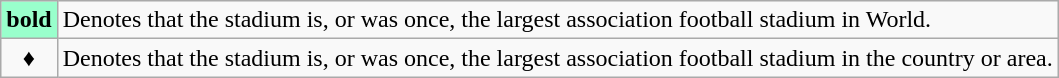<table class="wikitable">
<tr>
<td align="center" style="background-color:#9FC"><strong>bold</strong></td>
<td>Denotes that the stadium is, or was once, the largest association football stadium in World.</td>
</tr>
<tr>
<td align="center">♦</td>
<td>Denotes that the stadium is, or was once, the largest association football stadium in the country or area.</td>
</tr>
</table>
